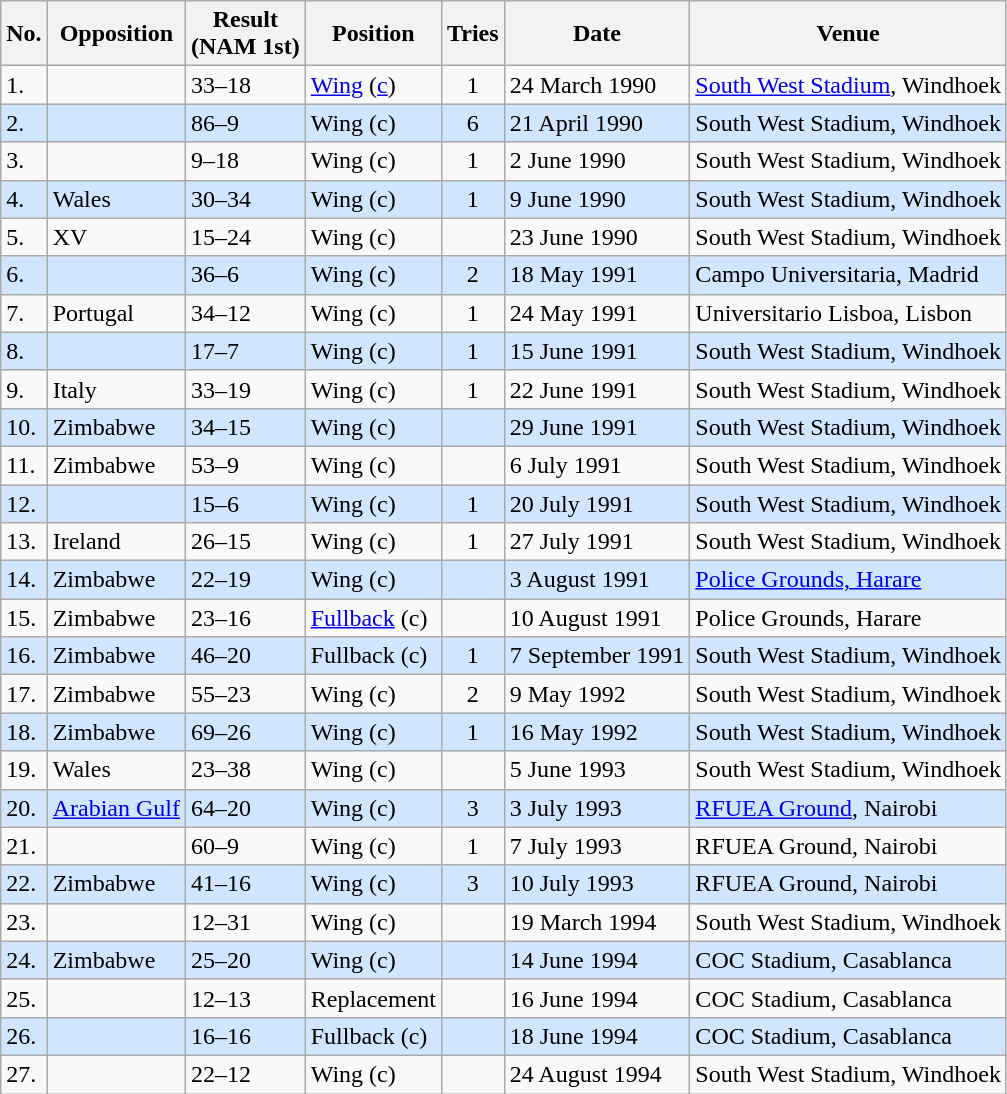<table class="wikitable sortable">
<tr>
<th>No.</th>
<th>Opposition</th>
<th>Result<br>(NAM 1st)</th>
<th>Position</th>
<th>Tries</th>
<th>Date</th>
<th>Venue</th>
</tr>
<tr>
<td>1.</td>
<td></td>
<td>33–18</td>
<td><a href='#'>Wing</a> (<a href='#'>c</a>)</td>
<td align="center">1</td>
<td>24 March 1990</td>
<td><a href='#'>South West Stadium</a>, Windhoek</td>
</tr>
<tr style="background: #D0E6FF;">
<td>2.</td>
<td></td>
<td>86–9</td>
<td>Wing (c)</td>
<td align="center">6</td>
<td>21 April 1990</td>
<td>South West Stadium, Windhoek</td>
</tr>
<tr>
<td>3.</td>
<td></td>
<td>9–18</td>
<td>Wing (c)</td>
<td align="center">1</td>
<td>2 June 1990</td>
<td>South West Stadium, Windhoek</td>
</tr>
<tr style="background: #D0E6FF;">
<td>4.</td>
<td> Wales</td>
<td>30–34</td>
<td>Wing (c)</td>
<td align="center">1</td>
<td>9 June 1990</td>
<td>South West Stadium, Windhoek</td>
</tr>
<tr>
<td>5.</td>
<td> XV</td>
<td>15–24</td>
<td>Wing (c)</td>
<td></td>
<td>23 June 1990</td>
<td>South West Stadium, Windhoek</td>
</tr>
<tr style="background: #D0E6FF;">
<td>6.</td>
<td></td>
<td>36–6</td>
<td>Wing (c)</td>
<td align="center">2</td>
<td>18 May 1991</td>
<td>Campo Universitaria, Madrid</td>
</tr>
<tr>
<td>7.</td>
<td> Portugal</td>
<td>34–12</td>
<td>Wing (c)</td>
<td align="center">1</td>
<td>24 May 1991</td>
<td>Universitario Lisboa, Lisbon</td>
</tr>
<tr style="background: #D0E6FF;">
<td>8.</td>
<td></td>
<td>17–7</td>
<td>Wing (c)</td>
<td align="center">1</td>
<td>15 June 1991</td>
<td>South West Stadium, Windhoek</td>
</tr>
<tr>
<td>9.</td>
<td> Italy</td>
<td>33–19</td>
<td>Wing (c)</td>
<td align="center">1</td>
<td>22 June 1991</td>
<td>South West Stadium, Windhoek</td>
</tr>
<tr style="background: #D0E6FF;">
<td>10.</td>
<td> Zimbabwe</td>
<td>34–15</td>
<td>Wing (c)</td>
<td></td>
<td>29 June 1991</td>
<td>South West Stadium, Windhoek</td>
</tr>
<tr>
<td>11.</td>
<td> Zimbabwe</td>
<td>53–9</td>
<td>Wing (c)</td>
<td></td>
<td>6 July 1991</td>
<td>South West Stadium, Windhoek</td>
</tr>
<tr style="background: #D0E6FF;">
<td>12.</td>
<td></td>
<td>15–6</td>
<td>Wing (c)</td>
<td align="center">1</td>
<td>20 July 1991</td>
<td>South West Stadium, Windhoek</td>
</tr>
<tr>
<td>13.</td>
<td> Ireland</td>
<td>26–15</td>
<td>Wing (c)</td>
<td align="center">1</td>
<td>27 July 1991</td>
<td>South West Stadium, Windhoek</td>
</tr>
<tr style="background: #D0E6FF;">
<td>14.</td>
<td> Zimbabwe</td>
<td>22–19</td>
<td>Wing (c)</td>
<td></td>
<td>3 August 1991</td>
<td><a href='#'>Police Grounds, Harare</a></td>
</tr>
<tr>
<td>15.</td>
<td> Zimbabwe</td>
<td>23–16</td>
<td><a href='#'>Fullback</a> (c)</td>
<td></td>
<td>10 August 1991</td>
<td>Police Grounds, Harare</td>
</tr>
<tr style="background: #D0E6FF;">
<td>16.</td>
<td> Zimbabwe</td>
<td>46–20</td>
<td>Fullback (c)</td>
<td align="center">1</td>
<td>7 September 1991</td>
<td>South West Stadium, Windhoek</td>
</tr>
<tr>
<td>17.</td>
<td> Zimbabwe</td>
<td>55–23</td>
<td>Wing (c)</td>
<td align="center">2</td>
<td>9 May 1992</td>
<td>South West Stadium, Windhoek</td>
</tr>
<tr style="background: #D0E6FF;">
<td>18.</td>
<td> Zimbabwe</td>
<td>69–26</td>
<td>Wing (c)</td>
<td align="center">1</td>
<td>16 May 1992</td>
<td>South West Stadium, Windhoek</td>
</tr>
<tr>
<td>19.</td>
<td> Wales</td>
<td>23–38</td>
<td>Wing (c)</td>
<td></td>
<td>5 June 1993</td>
<td>South West Stadium, Windhoek</td>
</tr>
<tr style="background: #D0E6FF;">
<td>20.</td>
<td>  <a href='#'>Arabian Gulf</a></td>
<td>64–20</td>
<td>Wing (c)</td>
<td align="center">3</td>
<td>3 July 1993</td>
<td><a href='#'>RFUEA Ground</a>, Nairobi</td>
</tr>
<tr>
<td>21.</td>
<td></td>
<td>60–9</td>
<td>Wing (c)</td>
<td align="center">1</td>
<td>7 July 1993</td>
<td>RFUEA Ground, Nairobi</td>
</tr>
<tr style="background: #D0E6FF;">
<td>22.</td>
<td> Zimbabwe</td>
<td>41–16</td>
<td>Wing (c)</td>
<td align="center">3</td>
<td>10 July 1993</td>
<td>RFUEA Ground, Nairobi</td>
</tr>
<tr>
<td>23.</td>
<td></td>
<td>12–31</td>
<td>Wing (c)</td>
<td></td>
<td>19 March 1994</td>
<td>South West Stadium, Windhoek</td>
</tr>
<tr style="background: #D0E6FF;">
<td>24.</td>
<td> Zimbabwe</td>
<td>25–20</td>
<td>Wing (c)</td>
<td></td>
<td>14 June 1994</td>
<td>COC Stadium, Casablanca</td>
</tr>
<tr>
<td>25.</td>
<td></td>
<td>12–13</td>
<td>Replacement</td>
<td></td>
<td>16 June 1994</td>
<td>COC Stadium, Casablanca</td>
</tr>
<tr style="background: #D0E6FF;">
<td>26.</td>
<td></td>
<td>16–16</td>
<td>Fullback (c)</td>
<td></td>
<td>18 June 1994</td>
<td>COC Stadium, Casablanca</td>
</tr>
<tr>
<td>27.</td>
<td></td>
<td>22–12</td>
<td>Wing (c)</td>
<td></td>
<td>24 August 1994</td>
<td>South West Stadium, Windhoek</td>
</tr>
</table>
